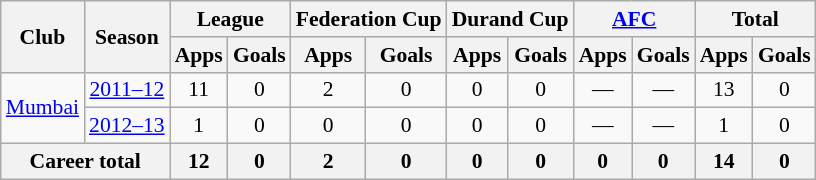<table class="wikitable" style="font-size:90%; text-align:center;">
<tr>
<th rowspan="2">Club</th>
<th rowspan="2">Season</th>
<th colspan="2">League</th>
<th colspan="2">Federation Cup</th>
<th colspan="2">Durand Cup</th>
<th colspan="2"><a href='#'>AFC</a></th>
<th colspan="2">Total</th>
</tr>
<tr>
<th>Apps</th>
<th>Goals</th>
<th>Apps</th>
<th>Goals</th>
<th>Apps</th>
<th>Goals</th>
<th>Apps</th>
<th>Goals</th>
<th>Apps</th>
<th>Goals</th>
</tr>
<tr>
<td rowspan="2"><a href='#'>Mumbai</a></td>
<td><a href='#'>2011–12</a></td>
<td>11</td>
<td>0</td>
<td>2</td>
<td>0</td>
<td>0</td>
<td>0</td>
<td>—</td>
<td>—</td>
<td>13</td>
<td>0</td>
</tr>
<tr>
<td><a href='#'>2012–13</a></td>
<td>1</td>
<td>0</td>
<td>0</td>
<td>0</td>
<td>0</td>
<td>0</td>
<td>—</td>
<td>—</td>
<td>1</td>
<td>0</td>
</tr>
<tr>
<th colspan="2">Career total</th>
<th>12</th>
<th>0</th>
<th>2</th>
<th>0</th>
<th>0</th>
<th>0</th>
<th>0</th>
<th>0</th>
<th>14</th>
<th>0</th>
</tr>
</table>
